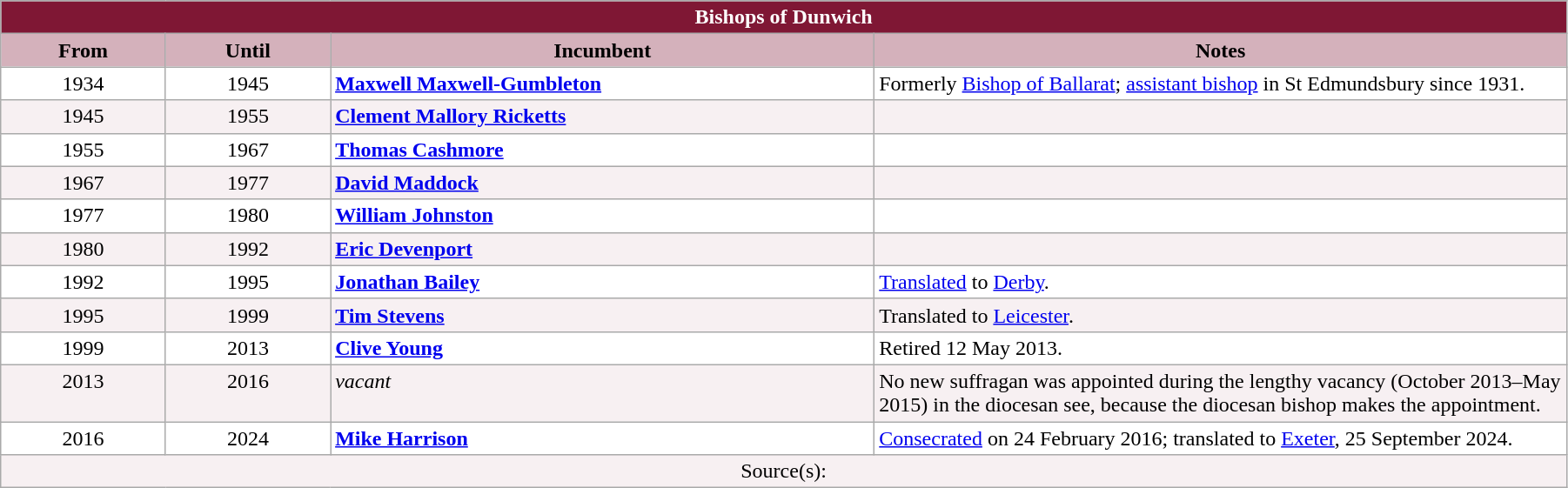<table class="wikitable" style="width:95%;" border="1" cellpadding="2">
<tr>
<th colspan="4" style="background-color: #7F1734; color: white;">Bishops of Dunwich</th>
</tr>
<tr>
<th style="background-color: #D4B1BB; width: 10%;">From</th>
<th style="background-color: #D4B1BB; width: 10%;">Until</th>
<th style="background-color: #D4B1BB; width: 33%;">Incumbent</th>
<th style="background-color: #D4B1BB; width: 42%;">Notes</th>
</tr>
<tr valign="top" style="background-color: white;">
<td style="text-align: center;">1934</td>
<td style="text-align: center;">1945</td>
<td><strong><a href='#'>Maxwell Maxwell-Gumbleton</a></strong></td>
<td>Formerly <a href='#'>Bishop of Ballarat</a>; <a href='#'>assistant bishop</a> in St Edmundsbury since 1931.</td>
</tr>
<tr valign="top" style="background-color: #F7F0F2;">
<td style="text-align: center;">1945</td>
<td style="text-align: center;">1955</td>
<td><strong><a href='#'>Clement Mallory Ricketts</a></strong></td>
<td></td>
</tr>
<tr valign="top" style="background-color: white;">
<td style="text-align: center;">1955</td>
<td style="text-align: center;">1967</td>
<td><strong><a href='#'>Thomas Cashmore</a></strong></td>
<td></td>
</tr>
<tr valign="top" style="background-color: #F7F0F2;">
<td style="text-align: center;">1967</td>
<td style="text-align: center;">1977</td>
<td><strong><a href='#'>David Maddock</a></strong></td>
<td></td>
</tr>
<tr valign="top" style="background-color: white;">
<td style="text-align: center;">1977</td>
<td style="text-align: center;">1980</td>
<td><strong><a href='#'>William Johnston</a></strong></td>
<td></td>
</tr>
<tr valign="top" style="background-color: #F7F0F2;">
<td style="text-align: center;">1980</td>
<td style="text-align: center;">1992</td>
<td><strong><a href='#'>Eric Devenport</a></strong></td>
<td></td>
</tr>
<tr valign="top" style="background-color: white;">
<td style="text-align: center;">1992</td>
<td style="text-align: center;">1995</td>
<td><strong><a href='#'>Jonathan Bailey</a></strong></td>
<td><a href='#'>Translated</a> to <a href='#'>Derby</a>.</td>
</tr>
<tr valign="top" style="background-color: #F7F0F2;">
<td style="text-align: center;">1995</td>
<td style="text-align: center;">1999</td>
<td><strong><a href='#'>Tim Stevens</a></strong></td>
<td>Translated to <a href='#'>Leicester</a>.</td>
</tr>
<tr valign="top" style="background-color: white;">
<td style="text-align: center;">1999</td>
<td style="text-align: center;">2013</td>
<td><strong><a href='#'>Clive Young</a></strong></td>
<td>Retired 12 May 2013.</td>
</tr>
<tr valign="top" style="background-color: #F7F0F2;">
<td style="text-align: center;">2013</td>
<td style="text-align: center;">2016</td>
<td><em>vacant</em></td>
<td>No new suffragan was appointed during the lengthy vacancy (October 2013–May 2015) in the diocesan see, because the diocesan bishop makes the appointment.</td>
</tr>
<tr valign="top" style="background-color: white;">
<td style="text-align: center;">2016</td>
<td style="text-align: center;">2024</td>
<td><strong><a href='#'>Mike Harrison</a></strong></td>
<td><a href='#'>Consecrated</a> on 24 February 2016; translated to <a href='#'>Exeter</a>, 25 September 2024.</td>
</tr>
<tr valign="top" style="background-color: #F7F0F2;">
<td colspan="4" style="text-align: center;">Source(s):</td>
</tr>
</table>
